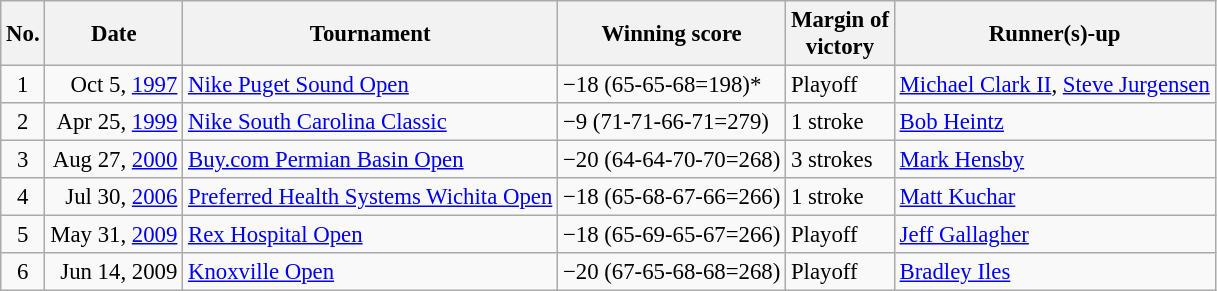<table class="wikitable" style="font-size:95%;">
<tr>
<th>No.</th>
<th>Date</th>
<th>Tournament</th>
<th>Winning score</th>
<th>Margin of<br>victory</th>
<th>Runner(s)-up</th>
</tr>
<tr>
<td align=center>1</td>
<td align=right>Oct 5, <a href='#'>1997</a></td>
<td><a href='#'>Nike Puget Sound Open</a></td>
<td>−18 (65-65-68=198)*</td>
<td>Playoff</td>
<td> <a href='#'>Michael Clark II</a>,  <a href='#'>Steve Jurgensen</a></td>
</tr>
<tr>
<td align=center>2</td>
<td align=right>Apr 25, <a href='#'>1999</a></td>
<td><a href='#'>Nike South Carolina Classic</a></td>
<td>−9 (71-71-66-71=279)</td>
<td>1 stroke</td>
<td> <a href='#'>Bob Heintz</a></td>
</tr>
<tr>
<td align=center>3</td>
<td align=right>Aug 27, <a href='#'>2000</a></td>
<td><a href='#'>Buy.com Permian Basin Open</a></td>
<td>−20 (64-64-70-70=268)</td>
<td>3 strokes</td>
<td> <a href='#'>Mark Hensby</a></td>
</tr>
<tr>
<td align=center>4</td>
<td align=right>Jul 30, <a href='#'>2006</a></td>
<td><a href='#'>Preferred Health Systems Wichita Open</a></td>
<td>−18 (65-68-67-66=266)</td>
<td>1 stroke</td>
<td> <a href='#'>Matt Kuchar</a></td>
</tr>
<tr>
<td align=center>5</td>
<td align=right>May 31, <a href='#'>2009</a></td>
<td><a href='#'>Rex Hospital Open</a></td>
<td>−18 (65-69-65-67=266)</td>
<td>Playoff</td>
<td> <a href='#'>Jeff Gallagher</a></td>
</tr>
<tr>
<td align=center>6</td>
<td align=right>Jun 14, 2009</td>
<td><a href='#'>Knoxville Open</a></td>
<td>−20 (67-65-68-68=268)</td>
<td>Playoff</td>
<td> <a href='#'>Bradley Iles</a></td>
</tr>
</table>
